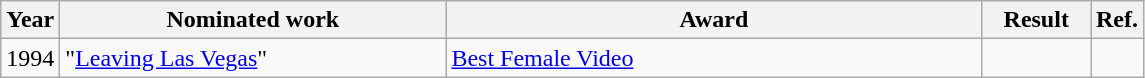<table class="wikitable">
<tr>
<th>Year</th>
<th width="250">Nominated work</th>
<th width="350">Award</th>
<th width="65">Result</th>
<th>Ref.</th>
</tr>
<tr>
<td align="center">1994</td>
<td>"<a href='#'>Leaving Las Vegas</a>"</td>
<td><a href='#'>Best Female Video</a></td>
<td></td>
<td align="center"></td>
</tr>
</table>
